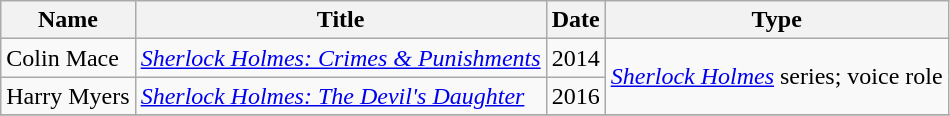<table class="wikitable sortable">
<tr>
<th>Name</th>
<th>Title</th>
<th>Date</th>
<th>Type</th>
</tr>
<tr>
<td>Colin Mace</td>
<td><em><a href='#'>Sherlock Holmes: Crimes & Punishments</a></em></td>
<td>2014</td>
<td rowspan="2"><a href='#'><em>Sherlock Holmes</em></a> series; voice role</td>
</tr>
<tr>
<td>Harry Myers</td>
<td><em><a href='#'>Sherlock Holmes: The Devil's Daughter</a></em></td>
<td>2016</td>
</tr>
<tr>
</tr>
</table>
